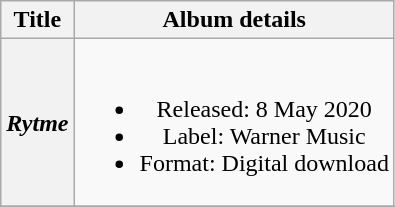<table class="wikitable plainrowheaders" style="text-align:center;">
<tr>
<th scope="col">Title</th>
<th scope="col">Album details</th>
</tr>
<tr>
<th scope="row"><em>Rytme</em></th>
<td><br><ul><li>Released: 8 May 2020</li><li>Label: Warner Music</li><li>Format: Digital download</li></ul></td>
</tr>
<tr>
</tr>
</table>
